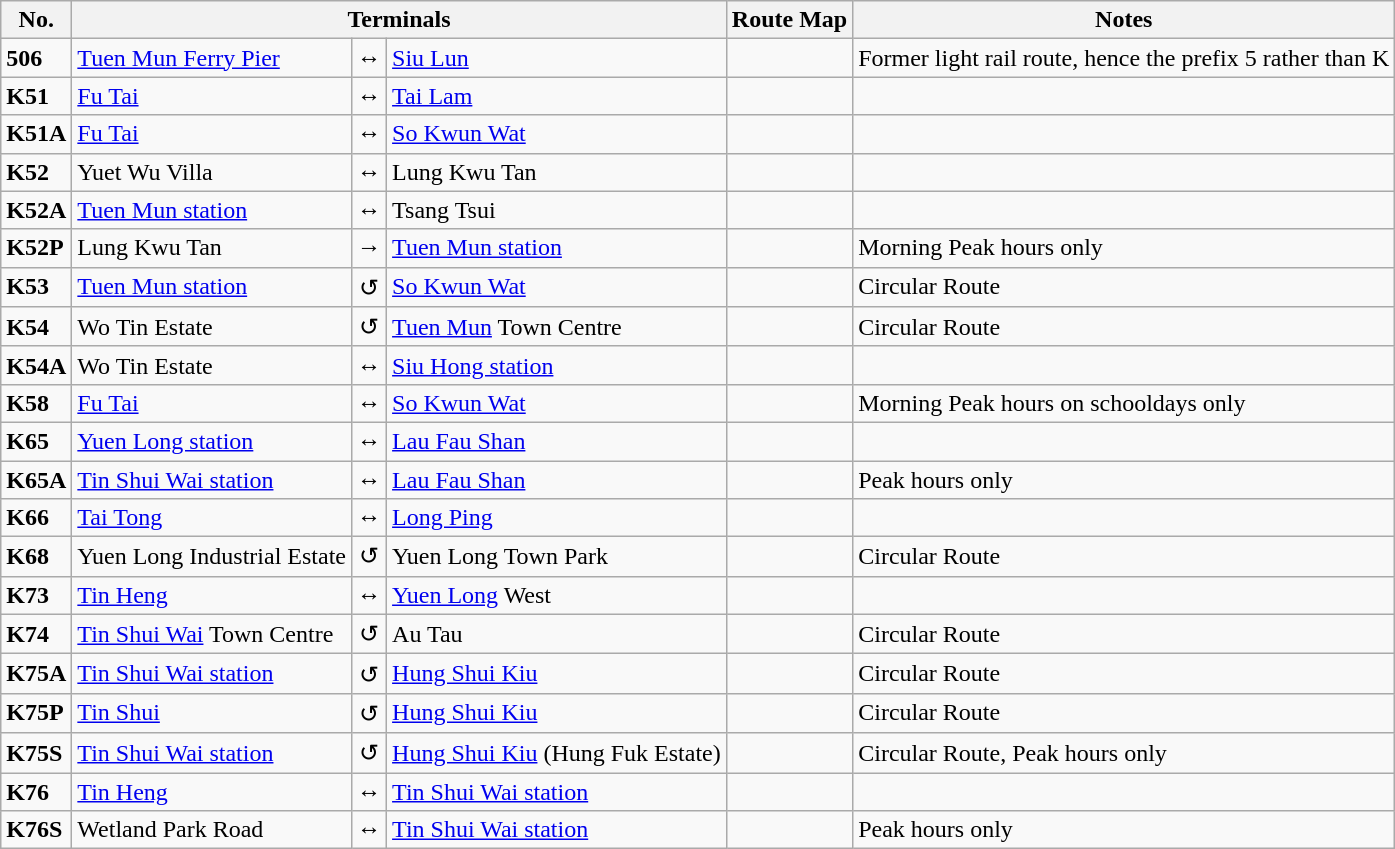<table class="wikitable">
<tr>
<th>No.</th>
<th colspan=3>Terminals</th>
<th>Route Map</th>
<th>Notes</th>
</tr>
<tr>
<td><strong>506</strong></td>
<td><a href='#'>Tuen Mun Ferry Pier</a></td>
<td align="center">↔</td>
<td><a href='#'>Siu Lun</a></td>
<td align="center"></td>
<td>Former light rail route, hence the prefix 5 rather than K</td>
</tr>
<tr>
<td><strong>K51</strong></td>
<td><a href='#'>Fu Tai</a></td>
<td align="center">↔</td>
<td><a href='#'>Tai Lam</a></td>
<td align="center"></td>
<td></td>
</tr>
<tr>
<td><strong>K51A</strong></td>
<td><a href='#'>Fu Tai</a></td>
<td align="center">↔</td>
<td><a href='#'>So Kwun Wat</a></td>
<td align="center"></td>
<td></td>
</tr>
<tr>
<td><strong>K52</strong></td>
<td>Yuet Wu Villa</td>
<td align="center">↔</td>
<td>Lung Kwu Tan</td>
<td align="center"></td>
<td></td>
</tr>
<tr>
<td><strong>K52A</strong></td>
<td><a href='#'>Tuen Mun station</a></td>
<td align="center">↔</td>
<td>Tsang Tsui</td>
<td align="center"></td>
<td></td>
</tr>
<tr>
<td><strong>K52P</strong></td>
<td>Lung Kwu Tan</td>
<td align="center">→</td>
<td><a href='#'>Tuen Mun station</a></td>
<td align="center"></td>
<td>Morning Peak hours only</td>
</tr>
<tr>
<td><strong>K53</strong></td>
<td><a href='#'>Tuen Mun station</a></td>
<td align="center">↺</td>
<td><a href='#'>So Kwun Wat</a></td>
<td align="center"></td>
<td>Circular Route</td>
</tr>
<tr>
<td><strong>K54</strong></td>
<td>Wo Tin Estate</td>
<td align="center">↺</td>
<td><a href='#'>Tuen Mun</a> Town Centre</td>
<td align="center"></td>
<td>Circular Route</td>
</tr>
<tr>
<td><strong>K54A</strong></td>
<td>Wo Tin Estate</td>
<td align="center">↔</td>
<td><a href='#'>Siu Hong station</a></td>
<td align="center"></td>
<td></td>
</tr>
<tr>
<td><strong>K58</strong></td>
<td><a href='#'>Fu Tai</a></td>
<td align="center">↔</td>
<td><a href='#'>So Kwun Wat</a></td>
<td align="center"></td>
<td>Morning Peak hours on schooldays only</td>
</tr>
<tr>
<td><strong>K65</strong></td>
<td><a href='#'>Yuen Long station</a></td>
<td align="center">↔</td>
<td><a href='#'>Lau Fau Shan</a></td>
<td align="center"></td>
<td></td>
</tr>
<tr>
<td><strong>K65A</strong></td>
<td><a href='#'>Tin Shui Wai station</a></td>
<td align="center">↔</td>
<td><a href='#'>Lau Fau Shan</a></td>
<td align="center"></td>
<td>Peak hours only</td>
</tr>
<tr>
<td><strong>K66</strong></td>
<td><a href='#'>Tai Tong</a></td>
<td align="center">↔</td>
<td><a href='#'>Long Ping</a></td>
<td align="center"></td>
<td></td>
</tr>
<tr>
<td><strong>K68</strong></td>
<td>Yuen Long Industrial Estate</td>
<td align="center">↺</td>
<td>Yuen Long Town Park</td>
<td align="center"></td>
<td>Circular Route</td>
</tr>
<tr>
<td><strong>K73</strong></td>
<td><a href='#'>Tin Heng</a></td>
<td align="center">↔</td>
<td><a href='#'>Yuen Long</a> West</td>
<td align="center"></td>
<td></td>
</tr>
<tr>
<td><strong>K74</strong></td>
<td><a href='#'>Tin Shui Wai</a> Town Centre</td>
<td align="center">↺</td>
<td>Au Tau</td>
<td align="center"></td>
<td>Circular Route</td>
</tr>
<tr>
<td><strong>K75A</strong></td>
<td><a href='#'>Tin Shui Wai station</a></td>
<td align="center">↺</td>
<td><a href='#'>Hung Shui Kiu</a></td>
<td align="center"></td>
<td>Circular Route</td>
</tr>
<tr>
<td><strong>K75P</strong></td>
<td><a href='#'>Tin Shui</a></td>
<td align="center">↺</td>
<td><a href='#'>Hung Shui Kiu</a></td>
<td align="center"></td>
<td>Circular Route</td>
</tr>
<tr>
<td><strong>K75S</strong></td>
<td><a href='#'>Tin Shui Wai station</a></td>
<td align="center">↺</td>
<td><a href='#'>Hung Shui Kiu</a> (Hung Fuk Estate)</td>
<td align="center"></td>
<td>Circular Route, Peak hours only</td>
</tr>
<tr>
<td><strong>K76</strong></td>
<td><a href='#'>Tin Heng</a></td>
<td align="center">↔</td>
<td><a href='#'>Tin Shui Wai station</a></td>
<td align="center"></td>
<td></td>
</tr>
<tr>
<td><strong>K76S</strong></td>
<td>Wetland Park Road</td>
<td align="center">↔</td>
<td><a href='#'>Tin Shui Wai station</a></td>
<td align="center"></td>
<td>Peak hours only</td>
</tr>
</table>
